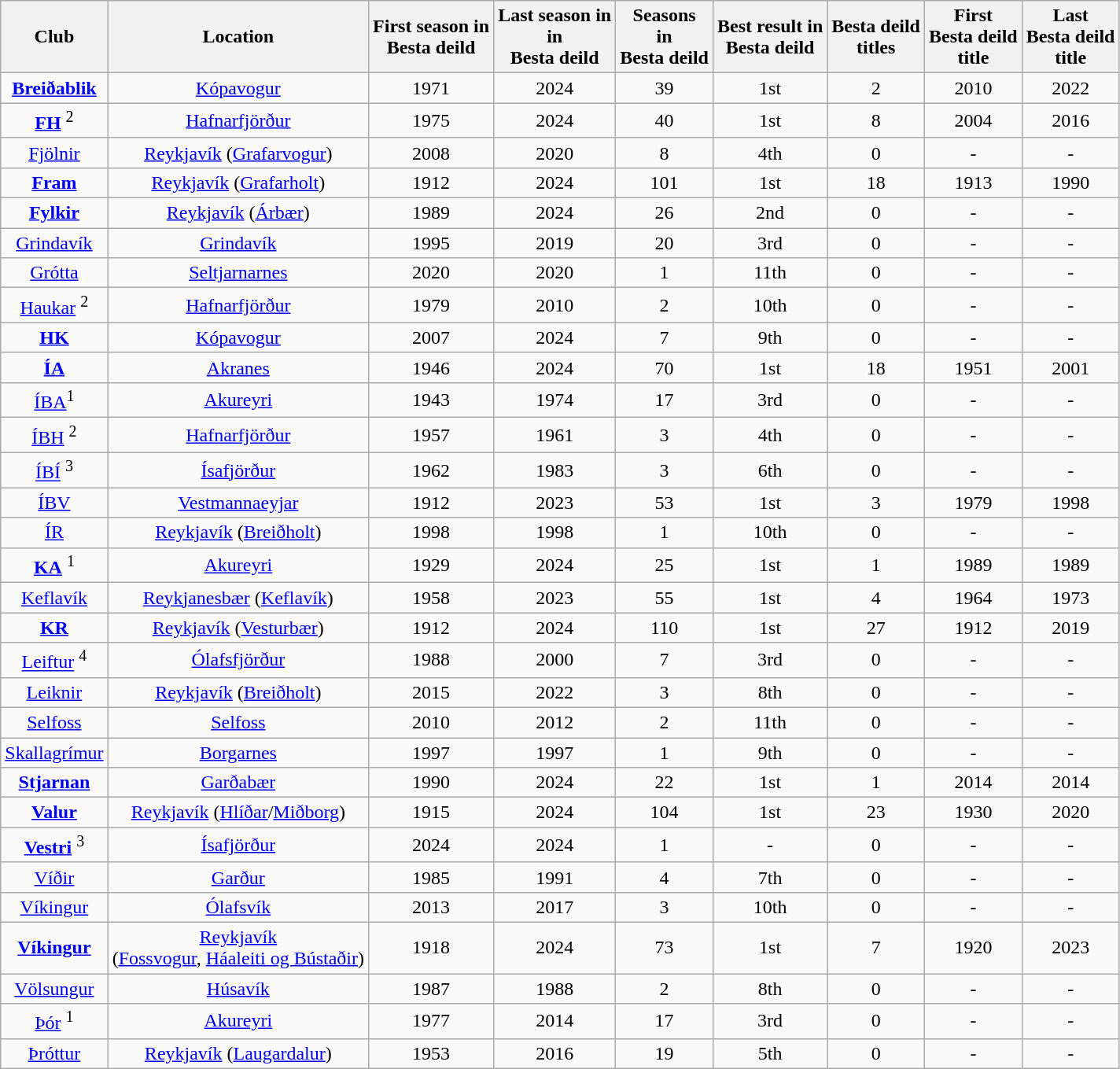<table class="wikitable sortable" style="text-align:center">
<tr>
<th>Club</th>
<th>Location</th>
<th data-sort-type="number">First season in<br>Besta deild</th>
<th>Last season in<br>in <br> Besta deild</th>
<th>Seasons<br>in <br> Besta deild</th>
<th>Best result in<br>Besta deild</th>
<th>Besta deild<br>titles</th>
<th>First<br>Besta deild <br> title</th>
<th>Last<br>Besta deild <br> title</th>
</tr>
<tr>
<td><strong><a href='#'>Breiðablik</a></strong></td>
<td><a href='#'>Kópavogur</a></td>
<td>1971</td>
<td>2024</td>
<td>39</td>
<td>1st</td>
<td>2</td>
<td>2010</td>
<td>2022</td>
</tr>
<tr>
<td><strong><a href='#'>FH</a></strong> <sup>2</sup></td>
<td><a href='#'>Hafnarfjörður</a></td>
<td>1975</td>
<td>2024</td>
<td>40</td>
<td>1st</td>
<td>8</td>
<td>2004</td>
<td>2016</td>
</tr>
<tr>
<td><a href='#'>Fjölnir</a></td>
<td><a href='#'>Reykjavík</a> (<a href='#'>Grafarvogur</a>)</td>
<td>2008</td>
<td>2020</td>
<td>8</td>
<td>4th</td>
<td>0</td>
<td>-</td>
<td>-</td>
</tr>
<tr>
<td><strong><a href='#'>Fram</a></strong></td>
<td><a href='#'>Reykjavík</a> (<a href='#'>Grafarholt</a>)</td>
<td>1912</td>
<td>2024</td>
<td>101</td>
<td>1st</td>
<td>18</td>
<td>1913</td>
<td>1990</td>
</tr>
<tr>
<td><strong><a href='#'>Fylkir</a></strong></td>
<td><a href='#'>Reykjavík</a> (<a href='#'>Árbær</a>)</td>
<td>1989</td>
<td>2024</td>
<td>26</td>
<td>2nd</td>
<td>0</td>
<td>-</td>
<td>-</td>
</tr>
<tr>
<td><a href='#'>Grindavík</a></td>
<td><a href='#'>Grindavík</a></td>
<td>1995</td>
<td>2019</td>
<td>20</td>
<td>3rd</td>
<td>0</td>
<td>-</td>
<td>-</td>
</tr>
<tr>
<td><a href='#'>Grótta</a></td>
<td><a href='#'>Seltjarnarnes</a></td>
<td>2020</td>
<td>2020</td>
<td>1</td>
<td>11th</td>
<td>0</td>
<td>-</td>
<td>-</td>
</tr>
<tr>
<td><a href='#'>Haukar</a> <sup>2</sup></td>
<td><a href='#'>Hafnarfjörður</a></td>
<td>1979</td>
<td>2010</td>
<td>2</td>
<td>10th</td>
<td>0</td>
<td>-</td>
<td>-</td>
</tr>
<tr>
<td><strong><a href='#'>HK</a></strong></td>
<td><a href='#'>Kópavogur</a></td>
<td>2007</td>
<td>2024</td>
<td>7</td>
<td>9th</td>
<td>0</td>
<td>-</td>
<td>-</td>
</tr>
<tr>
<td><strong><a href='#'>ÍA</a></strong></td>
<td><a href='#'>Akranes</a></td>
<td>1946</td>
<td>2024</td>
<td>70</td>
<td>1st</td>
<td>18</td>
<td>1951</td>
<td>2001</td>
</tr>
<tr>
<td><a href='#'>ÍBA</a><sup>1</sup></td>
<td><a href='#'>Akureyri</a></td>
<td>1943</td>
<td>1974</td>
<td>17</td>
<td>3rd</td>
<td>0</td>
<td>-</td>
<td>-</td>
</tr>
<tr>
<td><a href='#'>ÍBH</a> <sup>2</sup></td>
<td><a href='#'>Hafnarfjörður</a></td>
<td>1957</td>
<td>1961</td>
<td>3</td>
<td>4th</td>
<td>0</td>
<td>-</td>
<td>-</td>
</tr>
<tr>
<td><a href='#'>ÍBÍ</a> <sup>3</sup></td>
<td><a href='#'>Ísafjörður</a></td>
<td>1962</td>
<td>1983</td>
<td>3</td>
<td>6th</td>
<td>0</td>
<td>-</td>
<td>-</td>
</tr>
<tr>
<td><a href='#'>ÍBV</a></td>
<td><a href='#'>Vestmannaeyjar</a></td>
<td>1912</td>
<td>2023</td>
<td>53</td>
<td>1st</td>
<td>3</td>
<td>1979</td>
<td>1998</td>
</tr>
<tr>
<td><a href='#'>ÍR</a></td>
<td><a href='#'>Reykjavík</a> (<a href='#'>Breiðholt</a>)</td>
<td>1998</td>
<td>1998</td>
<td>1</td>
<td>10th</td>
<td>0</td>
<td>-</td>
<td>-</td>
</tr>
<tr>
<td><strong><a href='#'>KA</a></strong> <sup>1</sup></td>
<td><a href='#'>Akureyri</a></td>
<td>1929</td>
<td>2024</td>
<td>25</td>
<td>1st</td>
<td>1</td>
<td>1989</td>
<td>1989</td>
</tr>
<tr>
<td><a href='#'>Keflavík</a></td>
<td><a href='#'>Reykjanesbær</a> (<a href='#'>Keflavík</a>)</td>
<td>1958</td>
<td>2023</td>
<td>55</td>
<td>1st</td>
<td>4</td>
<td>1964</td>
<td>1973</td>
</tr>
<tr>
<td><strong><a href='#'>KR</a></strong></td>
<td><a href='#'>Reykjavík</a> (<a href='#'>Vesturbær</a>)</td>
<td>1912</td>
<td>2024</td>
<td>110</td>
<td>1st</td>
<td>27</td>
<td>1912</td>
<td>2019</td>
</tr>
<tr>
<td><a href='#'>Leiftur</a> <sup>4</sup></td>
<td><a href='#'>Ólafsfjörður</a></td>
<td>1988</td>
<td>2000</td>
<td>7</td>
<td>3rd</td>
<td>0</td>
<td>-</td>
<td>-</td>
</tr>
<tr>
<td><a href='#'>Leiknir</a></td>
<td><a href='#'>Reykjavík</a> (<a href='#'>Breiðholt</a>)</td>
<td>2015</td>
<td>2022</td>
<td>3</td>
<td>8th</td>
<td>0</td>
<td>-</td>
<td>-</td>
</tr>
<tr>
<td><a href='#'>Selfoss</a></td>
<td><a href='#'>Selfoss</a></td>
<td>2010</td>
<td>2012</td>
<td>2</td>
<td>11th</td>
<td>0</td>
<td>-</td>
<td>-</td>
</tr>
<tr>
<td><a href='#'>Skallagrímur</a></td>
<td><a href='#'>Borgarnes</a></td>
<td>1997</td>
<td>1997</td>
<td>1</td>
<td>9th</td>
<td>0</td>
<td>-</td>
<td>-</td>
</tr>
<tr>
<td><strong><a href='#'>Stjarnan</a></strong></td>
<td><a href='#'>Garðabær</a></td>
<td>1990</td>
<td>2024</td>
<td>22</td>
<td>1st</td>
<td>1</td>
<td>2014</td>
<td>2014</td>
</tr>
<tr>
<td><strong><a href='#'>Valur</a></strong></td>
<td><a href='#'>Reykjavík</a> (<a href='#'>Hlíðar</a>/<a href='#'>Miðborg</a>)</td>
<td>1915</td>
<td>2024</td>
<td>104</td>
<td>1st</td>
<td>23</td>
<td>1930</td>
<td>2020</td>
</tr>
<tr>
<td><strong><a href='#'>Vestri</a></strong> <sup>3</sup></td>
<td><a href='#'>Ísafjörður</a></td>
<td>2024</td>
<td>2024</td>
<td>1</td>
<td>-</td>
<td>0</td>
<td>-</td>
<td>-</td>
</tr>
<tr>
<td><a href='#'>Víðir</a></td>
<td><a href='#'>Garður</a></td>
<td>1985</td>
<td>1991</td>
<td>4</td>
<td>7th</td>
<td>0</td>
<td>-</td>
<td>-</td>
</tr>
<tr>
<td><a href='#'>Víkingur</a></td>
<td><a href='#'>Ólafsvík</a></td>
<td>2013</td>
<td>2017</td>
<td>3</td>
<td>10th</td>
<td>0</td>
<td>-</td>
<td>-</td>
</tr>
<tr>
<td><strong><a href='#'>Víkingur</a></strong></td>
<td><a href='#'>Reykjavík</a><br> (<a href='#'>Fossvogur</a>, <a href='#'>Háaleiti og Bústaðir</a>)</td>
<td>1918</td>
<td>2024</td>
<td>73</td>
<td>1st</td>
<td>7</td>
<td>1920</td>
<td>2023</td>
</tr>
<tr>
<td><a href='#'>Völsungur</a></td>
<td><a href='#'>Húsavík</a></td>
<td>1987</td>
<td>1988</td>
<td>2</td>
<td>8th</td>
<td>0</td>
<td>-</td>
<td>-</td>
</tr>
<tr>
<td><a href='#'>Þór</a> <sup>1</sup></td>
<td><a href='#'>Akureyri</a></td>
<td>1977</td>
<td>2014</td>
<td>17</td>
<td>3rd</td>
<td>0</td>
<td>-</td>
<td>-</td>
</tr>
<tr>
<td><a href='#'>Þróttur</a></td>
<td><a href='#'>Reykjavík</a> (<a href='#'>Laugardalur</a>)</td>
<td>1953</td>
<td>2016</td>
<td>19</td>
<td>5th</td>
<td>0</td>
<td>-</td>
<td>-</td>
</tr>
</table>
